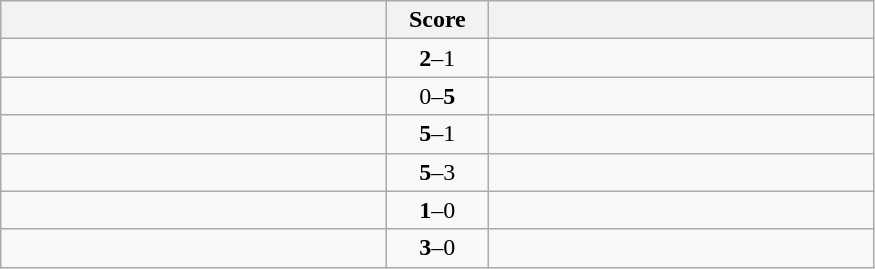<table class="wikitable" style="text-align: center;">
<tr>
<th width=250></th>
<th width=60>Score</th>
<th width=250></th>
</tr>
<tr>
<td align=left><strong></strong></td>
<td><strong>2</strong>–1</td>
<td align=left></td>
</tr>
<tr>
<td align=left></td>
<td>0–<strong>5</strong></td>
<td align=left><strong></strong></td>
</tr>
<tr>
<td align=left><strong></strong></td>
<td><strong>5</strong>–1</td>
<td align=left></td>
</tr>
<tr>
<td align=left><strong></strong></td>
<td><strong>5</strong>–3</td>
<td align=left></td>
</tr>
<tr>
<td align=left><strong></strong></td>
<td><strong>1</strong>–0</td>
<td align=left></td>
</tr>
<tr>
<td align=left><strong></strong></td>
<td><strong>3</strong>–0</td>
<td align=left></td>
</tr>
</table>
